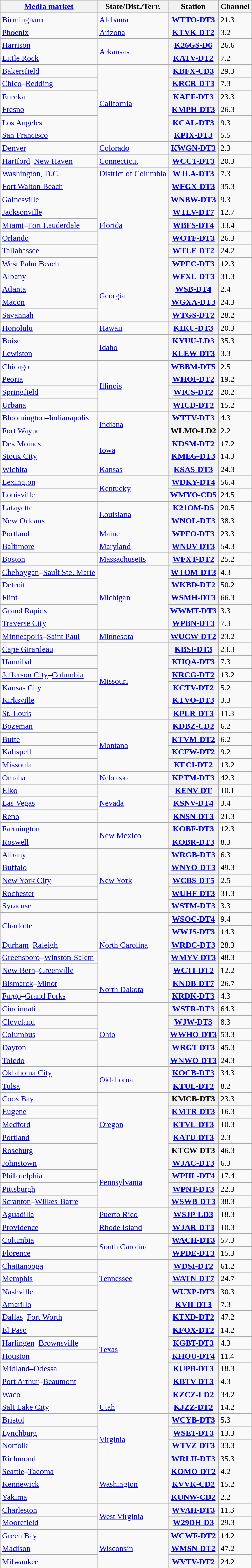<table class="wikitable sortable">
<tr>
<th scope="col"><a href='#'>Media market</a></th>
<th scope="col">State/Dist./Terr.</th>
<th scope="col">Station</th>
<th scope="col">Channel</th>
</tr>
<tr>
<td><a href='#'>Birmingham</a></td>
<td><a href='#'>Alabama</a></td>
<th scope="row"><a href='#'>WTTO-DT3</a></th>
<td>21.3</td>
</tr>
<tr>
<td><a href='#'>Phoenix</a></td>
<td><a href='#'>Arizona</a></td>
<th scope="row"><a href='#'>KTVK-DT2</a></th>
<td>3.2</td>
</tr>
<tr>
<td><a href='#'>Harrison</a></td>
<td rowspan="2"><a href='#'>Arkansas</a></td>
<th scope="row"><a href='#'>K26GS-D6</a></th>
<td>26.6</td>
</tr>
<tr>
<td><a href='#'>Little Rock</a></td>
<th scope="row"><a href='#'>KATV-DT2</a></th>
<td>7.2</td>
</tr>
<tr>
<td><a href='#'>Bakersfield</a></td>
<td rowspan="6"><a href='#'>California</a></td>
<th scope="row"><a href='#'>KBFX-CD3</a></th>
<td>29.3</td>
</tr>
<tr>
<td><a href='#'>Chico</a>–<a href='#'>Redding</a></td>
<th scope="row"><a href='#'>KRCR-DT3</a></th>
<td>7.3</td>
</tr>
<tr>
<td><a href='#'>Eureka</a></td>
<th scope="row"><a href='#'>KAEF-DT3</a></th>
<td>23.3</td>
</tr>
<tr>
<td><a href='#'>Fresno</a></td>
<th scope="row"><a href='#'>KMPH-DT3</a></th>
<td>26.3</td>
</tr>
<tr>
<td><a href='#'>Los Angeles</a></td>
<th scope="row"><a href='#'>KCAL-DT3</a></th>
<td>9.3</td>
</tr>
<tr>
<td><a href='#'>San Francisco</a></td>
<th scope="row"><a href='#'>KPIX-DT3</a></th>
<td>5.5</td>
</tr>
<tr>
<td><a href='#'>Denver</a></td>
<td><a href='#'>Colorado</a></td>
<th scope="row"><a href='#'>KWGN-DT3</a></th>
<td>2.3</td>
</tr>
<tr>
<td><a href='#'>Hartford</a>–<a href='#'>New Haven</a></td>
<td><a href='#'>Connecticut</a></td>
<th scope="row"><a href='#'>WCCT-DT3</a></th>
<td>20.3</td>
</tr>
<tr>
<td><a href='#'>Washington, D.C.</a></td>
<td><a href='#'>District of Columbia</a></td>
<th scope="row"><a href='#'>WJLA-DT3</a></th>
<td>7.3</td>
</tr>
<tr>
<td><a href='#'>Fort Walton Beach</a></td>
<td rowspan="7"><a href='#'>Florida</a></td>
<th scope="row"><a href='#'>WFGX-DT3</a></th>
<td>35.3</td>
</tr>
<tr>
<td><a href='#'>Gainesville</a></td>
<th scope="row"><a href='#'>WNBW-DT3</a></th>
<td>9.3</td>
</tr>
<tr>
<td><a href='#'>Jacksonville</a></td>
<th scope="row"><a href='#'>WTLV-DT7</a></th>
<td>12.7</td>
</tr>
<tr>
<td><a href='#'>Miami</a>–<a href='#'>Fort Lauderdale</a></td>
<th scope="row"><a href='#'>WBFS-DT4</a></th>
<td>33.4</td>
</tr>
<tr>
<td><a href='#'>Orlando</a></td>
<th scope="row"><a href='#'>WOTF-DT3</a></th>
<td>26.3</td>
</tr>
<tr>
<td><a href='#'>Tallahassee</a></td>
<th scope="row"><a href='#'>WTLF-DT2</a></th>
<td>24.2</td>
</tr>
<tr>
<td><a href='#'>West Palm Beach</a></td>
<th scope="row"><a href='#'>WPEC-DT3</a></th>
<td>12.3</td>
</tr>
<tr>
<td><a href='#'>Albany</a></td>
<td rowspan="4"><a href='#'>Georgia</a></td>
<th scope="row"><a href='#'>WFXL-DT3</a></th>
<td>31.3</td>
</tr>
<tr>
<td><a href='#'>Atlanta</a></td>
<th scope="row"><a href='#'>WSB-DT4</a></th>
<td>2.4</td>
</tr>
<tr>
<td><a href='#'>Macon</a></td>
<th scope="row"><a href='#'>WGXA-DT3</a></th>
<td>24.3</td>
</tr>
<tr>
<td><a href='#'>Savannah</a></td>
<th scope="row"><a href='#'>WTGS-DT2</a></th>
<td>28.2</td>
</tr>
<tr>
<td><a href='#'>Honolulu</a></td>
<td><a href='#'>Hawaii</a></td>
<th scope="row"><a href='#'>KIKU-DT3</a></th>
<td>20.3</td>
</tr>
<tr>
<td><a href='#'>Boise</a></td>
<td rowspan="2"><a href='#'>Idaho</a></td>
<th scope="row"><a href='#'>KYUU-LD3</a></th>
<td>35.3</td>
</tr>
<tr>
<td><a href='#'>Lewiston</a></td>
<th scope="row"><a href='#'>KLEW-DT3</a></th>
<td>3.3</td>
</tr>
<tr>
<td><a href='#'>Chicago</a></td>
<td rowspan="4"><a href='#'>Illinois</a></td>
<th scope="row"><a href='#'>WBBM-DT5</a></th>
<td>2.5</td>
</tr>
<tr>
<td><a href='#'>Peoria</a></td>
<th scope="row"><a href='#'>WHOI-DT2</a></th>
<td>19.2</td>
</tr>
<tr>
<td><a href='#'>Springfield</a></td>
<th scope="row"><a href='#'>WICS-DT2</a></th>
<td>20.2</td>
</tr>
<tr>
<td><a href='#'>Urbana</a></td>
<th scope="row"><a href='#'>WICD-DT2</a></th>
<td>15.2</td>
</tr>
<tr>
<td><a href='#'>Bloomington</a>–<a href='#'>Indianapolis</a></td>
<td rowspan="2"><a href='#'>Indiana</a></td>
<th scope="row"><a href='#'>WTTV-DT3</a></th>
<td>4.3</td>
</tr>
<tr>
<td><a href='#'>Fort Wayne</a></td>
<th scope="row">WLMO-LD2</th>
<td>2.2</td>
</tr>
<tr>
<td><a href='#'>Des Moines</a></td>
<td rowspan="2"><a href='#'>Iowa</a></td>
<th scope="row"><a href='#'>KDSM-DT2</a></th>
<td>17.2</td>
</tr>
<tr>
<td><a href='#'>Sioux City</a></td>
<th scope="row"><a href='#'>KMEG-DT3</a></th>
<td>14.3</td>
</tr>
<tr>
<td><a href='#'>Wichita</a></td>
<td><a href='#'>Kansas</a></td>
<th scope="row"><a href='#'>KSAS-DT3</a></th>
<td>24.3</td>
</tr>
<tr>
<td><a href='#'>Lexington</a></td>
<td rowspan="2"><a href='#'>Kentucky</a></td>
<th scope="row"><a href='#'>WDKY-DT4</a></th>
<td>56.4</td>
</tr>
<tr>
<td><a href='#'>Louisville</a></td>
<th scope="row"><a href='#'>WMYO-CD5</a></th>
<td>24.5</td>
</tr>
<tr>
<td><a href='#'>Lafayette</a></td>
<td rowspan="2"><a href='#'>Louisiana</a></td>
<th scope="row"><a href='#'>K21OM-D5</a></th>
<td>20.5</td>
</tr>
<tr>
<td><a href='#'>New Orleans</a></td>
<th scope="row"><a href='#'>WNOL-DT3</a></th>
<td>38.3</td>
</tr>
<tr>
<td><a href='#'>Portland</a></td>
<td><a href='#'>Maine</a></td>
<th scope="row"><a href='#'>WPFO-DT3</a></th>
<td>23.3</td>
</tr>
<tr>
<td><a href='#'>Baltimore</a></td>
<td><a href='#'>Maryland</a></td>
<th scope="row"><a href='#'>WNUV-DT3</a></th>
<td>54.3</td>
</tr>
<tr>
<td><a href='#'>Boston</a></td>
<td><a href='#'>Massachusetts</a></td>
<th scope="row"><a href='#'>WFXT-DT2</a></th>
<td>25.2</td>
</tr>
<tr>
<td><a href='#'>Cheboygan</a>–<a href='#'>Sault Ste. Marie</a></td>
<td rowspan="5"><a href='#'>Michigan</a></td>
<th scope="row"><a href='#'>WTOM-DT3</a></th>
<td>4.3</td>
</tr>
<tr>
<td><a href='#'>Detroit</a></td>
<th scope="row"><a href='#'>WKBD-DT2</a></th>
<td>50.2</td>
</tr>
<tr>
<td><a href='#'>Flint</a></td>
<th scope="row"><a href='#'>WSMH-DT3</a></th>
<td>66.3</td>
</tr>
<tr>
<td><a href='#'>Grand Rapids</a></td>
<th scope="row"><a href='#'>WWMT-DT3</a></th>
<td>3.3</td>
</tr>
<tr>
<td><a href='#'>Traverse City</a></td>
<th scope="row"><a href='#'>WPBN-DT3</a></th>
<td>7.3</td>
</tr>
<tr>
<td><a href='#'>Minneapolis</a>–<a href='#'>Saint Paul</a></td>
<td><a href='#'>Minnesota</a></td>
<th scope="row"><a href='#'>WUCW-DT2</a></th>
<td>23.2</td>
</tr>
<tr>
<td><a href='#'>Cape Girardeau</a></td>
<td rowspan="6"><a href='#'>Missouri</a></td>
<th scope="row"><a href='#'>KBSI-DT3</a></th>
<td>23.3</td>
</tr>
<tr>
<td><a href='#'>Hannibal</a></td>
<th scope="row"><a href='#'>KHQA-DT3</a></th>
<td>7.3</td>
</tr>
<tr>
<td><a href='#'>Jefferson City</a>–<a href='#'>Columbia</a></td>
<th scope="row"><a href='#'>KRCG-DT2</a></th>
<td>13.2</td>
</tr>
<tr>
<td><a href='#'>Kansas City</a></td>
<th scope="row"><a href='#'>KCTV-DT2</a></th>
<td>5.2</td>
</tr>
<tr>
<td><a href='#'>Kirksville</a></td>
<th scope="row"><a href='#'>KTVO-DT3</a></th>
<td>3.3</td>
</tr>
<tr>
<td><a href='#'>St. Louis</a></td>
<th scope="row"><a href='#'>KPLR-DT3</a></th>
<td>11.3</td>
</tr>
<tr>
<td><a href='#'>Bozeman</a></td>
<td rowspan="4"><a href='#'>Montana</a></td>
<th scope="row"><a href='#'>KDBZ-CD2</a></th>
<td>6.2</td>
</tr>
<tr>
<td><a href='#'>Butte</a></td>
<th scope="row"><a href='#'>KTVM-DT2</a></th>
<td>6.2</td>
</tr>
<tr>
<td><a href='#'>Kalispell</a></td>
<th scope="row"><a href='#'>KCFW-DT2</a></th>
<td>9.2</td>
</tr>
<tr>
<td><a href='#'>Missoula</a></td>
<th scope="row"><a href='#'>KECI-DT2</a></th>
<td>13.2</td>
</tr>
<tr>
<td><a href='#'>Omaha</a></td>
<td><a href='#'>Nebraska</a></td>
<th scope="row"><a href='#'>KPTM-DT3</a></th>
<td>42.3</td>
</tr>
<tr>
<td><a href='#'>Elko</a></td>
<td rowspan="3"><a href='#'>Nevada</a></td>
<th scope="row"><a href='#'>KENV-DT</a></th>
<td>10.1</td>
</tr>
<tr>
<td><a href='#'>Las Vegas</a></td>
<th scope="row"><a href='#'>KSNV-DT4</a></th>
<td>3.4</td>
</tr>
<tr>
<td><a href='#'>Reno</a></td>
<th scope="row"><a href='#'>KNSN-DT3</a></th>
<td>21.3</td>
</tr>
<tr>
<td><a href='#'>Farmington</a></td>
<td rowspan="2"><a href='#'>New Mexico</a></td>
<th scope="row"><a href='#'>KOBF-DT3</a></th>
<td>12.3</td>
</tr>
<tr>
<td><a href='#'>Roswell</a></td>
<th scope="row"><a href='#'>KOBR-DT3</a></th>
<td>8.3</td>
</tr>
<tr>
<td><a href='#'>Albany</a></td>
<td rowspan="5"><a href='#'>New York</a></td>
<th scope="row"><a href='#'>WRGB-DT3</a></th>
<td>6.3</td>
</tr>
<tr>
<td><a href='#'>Buffalo</a></td>
<th scope="row"><a href='#'>WNYO-DT3</a></th>
<td>49.3</td>
</tr>
<tr>
<td><a href='#'>New York City</a></td>
<th scope="row"><a href='#'>WCBS-DT5</a></th>
<td>2.5</td>
</tr>
<tr>
<td><a href='#'>Rochester</a></td>
<th scope="row"><a href='#'>WUHF-DT3</a></th>
<td>31.3</td>
</tr>
<tr>
<td><a href='#'>Syracuse</a></td>
<th scope="row"><a href='#'>WSTM-DT3</a></th>
<td>3.3</td>
</tr>
<tr>
<td rowspan="2"><a href='#'>Charlotte</a></td>
<td rowspan="5"><a href='#'>North Carolina</a></td>
<th scope="row"><a href='#'>WSOC-DT4</a></th>
<td>9.4</td>
</tr>
<tr>
<th scope="row"><a href='#'>WWJS-DT3</a></th>
<td>14.3</td>
</tr>
<tr>
<td><a href='#'>Durham</a>–<a href='#'>Raleigh</a></td>
<th scope="row"><a href='#'>WRDC-DT3</a></th>
<td>28.3</td>
</tr>
<tr>
<td><a href='#'>Greensboro</a>–<a href='#'>Winston-Salem</a></td>
<th scope="row"><a href='#'>WMYV-DT3</a></th>
<td>48.3</td>
</tr>
<tr>
<td><a href='#'>New Bern</a>–<a href='#'>Greenville</a></td>
<th scope="row"><a href='#'>WCTI-DT2</a></th>
<td>12.2</td>
</tr>
<tr>
<td><a href='#'>Bismarck</a>–<a href='#'>Minot</a></td>
<td rowspan="2"><a href='#'>North Dakota</a></td>
<th scope="row"><a href='#'>KNDB-DT7</a></th>
<td>26.7</td>
</tr>
<tr>
<td><a href='#'>Fargo</a>–<a href='#'>Grand Forks</a></td>
<th scope="row"><a href='#'>KRDK-DT3</a></th>
<td>4.3</td>
</tr>
<tr>
<td><a href='#'>Cincinnati</a></td>
<td rowspan="5"><a href='#'>Ohio</a></td>
<th scope="row"><a href='#'>WSTR-DT3</a></th>
<td>64.3</td>
</tr>
<tr>
<td><a href='#'>Cleveland</a></td>
<th scope="row"><a href='#'>WJW-DT3</a></th>
<td>8.3</td>
</tr>
<tr>
<td><a href='#'>Columbus</a></td>
<th scope="row"><a href='#'>WWHO-DT3</a></th>
<td>53.3</td>
</tr>
<tr>
<td><a href='#'>Dayton</a></td>
<th scope="row"><a href='#'>WRGT-DT3</a></th>
<td>45.3</td>
</tr>
<tr>
<td><a href='#'>Toledo</a></td>
<th scope="row"><a href='#'>WNWO-DT3</a></th>
<td>24.3</td>
</tr>
<tr>
<td><a href='#'>Oklahoma City</a></td>
<td rowspan="2"><a href='#'>Oklahoma</a></td>
<th scope="row"><a href='#'>KOCB-DT3</a></th>
<td>34.3</td>
</tr>
<tr>
<td><a href='#'>Tulsa</a></td>
<th scope="row"><a href='#'>KTUL-DT2</a></th>
<td>8.2</td>
</tr>
<tr>
<td><a href='#'>Coos Bay</a></td>
<td rowspan="5"><a href='#'>Oregon</a></td>
<th scope="row">KMCB-DT3</th>
<td>23.3</td>
</tr>
<tr>
<td><a href='#'>Eugene</a></td>
<th scope="row"><a href='#'>KMTR-DT3</a></th>
<td>16.3</td>
</tr>
<tr>
<td><a href='#'>Medford</a></td>
<th scope="row"><a href='#'>KTVL-DT3</a></th>
<td>10.3</td>
</tr>
<tr>
<td><a href='#'>Portland</a></td>
<th scope="row"><a href='#'>KATU-DT3</a></th>
<td>2.3</td>
</tr>
<tr>
<td><a href='#'>Roseburg</a></td>
<th scope="row">KTCW-DT3</th>
<td>46.3</td>
</tr>
<tr>
<td><a href='#'>Johnstown</a></td>
<td rowspan="4"><a href='#'>Pennsylvania</a></td>
<th scope="row"><a href='#'>WJAC-DT3</a></th>
<td>6.3</td>
</tr>
<tr>
<td><a href='#'>Philadelphia</a></td>
<th scope="row"><a href='#'>WPHL-DT4</a></th>
<td>17.4</td>
</tr>
<tr>
<td><a href='#'>Pittsburgh</a></td>
<th scope="row"><a href='#'>WPNT-DT3</a></th>
<td>22.3</td>
</tr>
<tr>
<td><a href='#'>Scranton</a>–<a href='#'>Wilkes-Barre</a></td>
<th scope="row"><a href='#'>WSWB-DT3</a></th>
<td>38.3</td>
</tr>
<tr>
<td><a href='#'>Aguadilla</a></td>
<td><a href='#'>Puerto Rico</a></td>
<th scope="row"><a href='#'>WSJP-LD3</a></th>
<td>18.3</td>
</tr>
<tr>
<td><a href='#'>Providence</a></td>
<td><a href='#'>Rhode Island</a></td>
<th scope="row"><a href='#'>WJAR-DT3</a></th>
<td>10.3</td>
</tr>
<tr>
<td><a href='#'>Columbia</a></td>
<td rowspan="2"><a href='#'>South Carolina</a></td>
<th scope="row"><a href='#'>WACH-DT3</a></th>
<td>57.3</td>
</tr>
<tr>
<td><a href='#'>Florence</a></td>
<th scope="row"><a href='#'>WPDE-DT3</a></th>
<td>15.3</td>
</tr>
<tr>
<td><a href='#'>Chattanooga</a></td>
<td rowspan="3"><a href='#'>Tennessee</a></td>
<th scope="row"><a href='#'>WDSI-DT2</a></th>
<td>61.2</td>
</tr>
<tr>
<td><a href='#'>Memphis</a></td>
<th scope="row"><a href='#'>WATN-DT7</a></th>
<td>24.7</td>
</tr>
<tr>
<td><a href='#'>Nashville</a></td>
<th scope="row"><a href='#'>WUXP-DT3</a></th>
<td>30.3</td>
</tr>
<tr>
<td><a href='#'>Amarillo</a></td>
<td rowspan="8"><a href='#'>Texas</a></td>
<th scope="row"><a href='#'>KVII-DT3</a></th>
<td>7.3</td>
</tr>
<tr>
<td><a href='#'>Dallas</a>–<a href='#'>Fort Worth</a></td>
<th scope="row"><a href='#'>KTXD-DT2</a></th>
<td>47.2</td>
</tr>
<tr>
<td><a href='#'>El Paso</a></td>
<th scope="row"><a href='#'>KFOX-DT2</a></th>
<td>14.2</td>
</tr>
<tr>
<td><a href='#'>Harlingen</a>–<a href='#'>Brownsville</a></td>
<th scope="row"><a href='#'>KGBT-DT3</a></th>
<td>4.3</td>
</tr>
<tr>
<td><a href='#'>Houston</a></td>
<th scope="row"><a href='#'>KHOU-DT4</a></th>
<td>11.4</td>
</tr>
<tr>
<td><a href='#'>Midland</a>–<a href='#'>Odessa</a></td>
<th scope="row"><a href='#'>KUPB-DT3</a></th>
<td>18.3</td>
</tr>
<tr>
<td><a href='#'>Port Arthur</a>–<a href='#'>Beaumont</a></td>
<th scope="row"><a href='#'>KBTV-DT3</a></th>
<td>4.3</td>
</tr>
<tr>
<td><a href='#'>Waco</a></td>
<th scope="row"><a href='#'>KZCZ-LD2</a></th>
<td>34.2</td>
</tr>
<tr>
<td><a href='#'>Salt Lake City</a></td>
<td><a href='#'>Utah</a></td>
<th scope="row"><a href='#'>KJZZ-DT2</a></th>
<td>14.2</td>
</tr>
<tr>
<td><a href='#'>Bristol</a></td>
<td rowspan="4"><a href='#'>Virginia</a></td>
<th scope="row"><a href='#'>WCYB-DT3</a></th>
<td>5.3</td>
</tr>
<tr>
<td><a href='#'>Lynchburg</a></td>
<th scope="row"><a href='#'>WSET-DT3</a></th>
<td>13.3</td>
</tr>
<tr>
<td><a href='#'>Norfolk</a></td>
<th scope="row"><a href='#'>WTVZ-DT3</a></th>
<td>33.3</td>
</tr>
<tr>
<td><a href='#'>Richmond</a></td>
<th scope="row"><a href='#'>WRLH-DT3</a></th>
<td>35.3</td>
</tr>
<tr>
<td><a href='#'>Seattle</a>–<a href='#'>Tacoma</a></td>
<td rowspan="3"><a href='#'>Washington</a></td>
<th scope="row"><a href='#'>KOMO-DT2</a></th>
<td>4.2</td>
</tr>
<tr>
<td><a href='#'>Kennewick</a></td>
<th scope="row"><a href='#'>KVVK-CD2</a></th>
<td>15.2</td>
</tr>
<tr>
<td><a href='#'>Yakima</a></td>
<th scope="row"><a href='#'>KUNW-CD2</a></th>
<td>2.2</td>
</tr>
<tr>
<td><a href='#'>Charleston</a></td>
<td rowspan="2"><a href='#'>West Virginia</a></td>
<th scope="row"><a href='#'>WVAH-DT3</a></th>
<td>11.3</td>
</tr>
<tr>
<td><a href='#'>Moorefield</a></td>
<th scope="row"><a href='#'>W29DH-D3</a></th>
<td>29.3</td>
</tr>
<tr>
<td><a href='#'>Green Bay</a></td>
<td rowspan="3"><a href='#'>Wisconsin</a></td>
<th scope="row"><a href='#'>WCWF-DT2</a></th>
<td>14.2</td>
</tr>
<tr>
<td><a href='#'>Madison</a></td>
<th scope="row"><a href='#'>WMSN-DT2</a></th>
<td>47.2</td>
</tr>
<tr>
<td><a href='#'>Milwaukee</a></td>
<th scope="row"><a href='#'>WVTV-DT2</a></th>
<td>24.2</td>
</tr>
</table>
